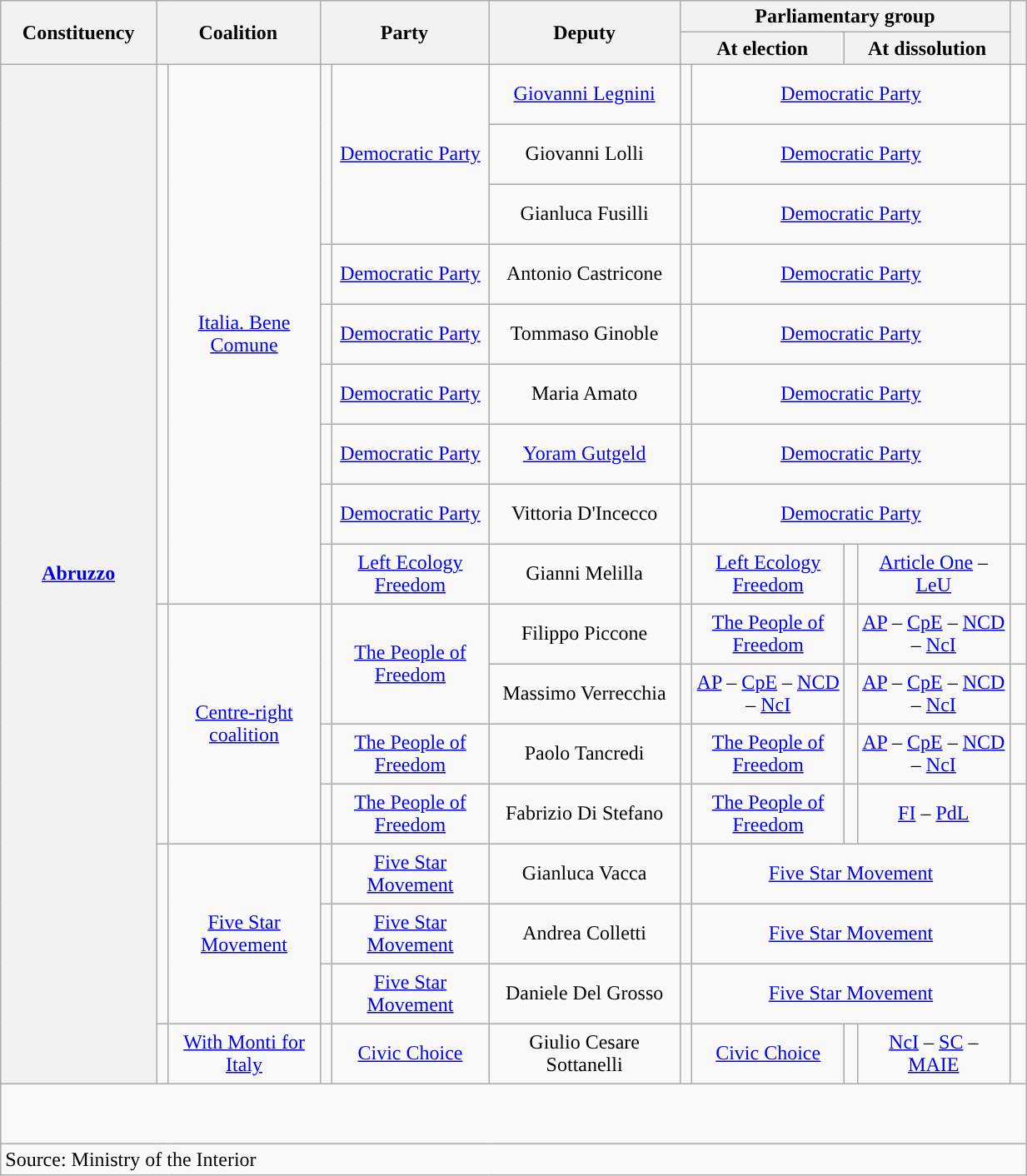<table class="wikitable" style="text-align:center; style="width=65%">
<tr>
<th width=6% rowspan="2">Constituency</th>
<th width=10% colspan="2" rowspan="2">Coalition</th>
<th width=10% colspan="2" rowspan="2">Party</th>
<th width=12% rowspan="2">Deputy</th>
<th width=20% colspan="4">Parliamentary group</th>
<th width=1% rowspan="2"></th>
</tr>
<tr>
<th width=10% colspan="2">At election</th>
<th width=10% colspan="2">At dissolution</th>
</tr>
<tr style="height:3em;">
<th rowspan="17"><a href='#'>Abruzzo</a></th>
<td rowspan="9" style="background:"></td>
<td rowspan="9"><a href='#'>Italia. Bene Comune</a></td>
<td rowspan="3" style="background:"></td>
<td rowspan="3"><a href='#'>Democratic Party</a></td>
<td><a href='#'>Giovanni Legnini</a><br></td>
<td style="background:"></td>
<td colspan="3"><a href='#'>Democratic Party</a></td>
<td></td>
</tr>
<tr style="height:3em;">
<td>Giovanni Lolli<br></td>
<td style="background:"></td>
<td colspan="3"><a href='#'>Democratic Party</a></td>
<td></td>
</tr>
<tr style="height:3em;">
<td>Gianluca Fusilli<br></td>
<td style="background:"></td>
<td colspan="3"><a href='#'>Democratic Party</a></td>
<td></td>
</tr>
<tr style="height:3em;">
<td style="background:"></td>
<td><a href='#'>Democratic Party</a></td>
<td>Antonio Castricone</td>
<td style="background:"></td>
<td colspan="3"><a href='#'>Democratic Party</a></td>
<td></td>
</tr>
<tr style="height:3em;">
<td style="background:"></td>
<td><a href='#'>Democratic Party</a></td>
<td>Tommaso Ginoble</td>
<td style="background:"></td>
<td colspan="3"><a href='#'>Democratic Party</a></td>
<td></td>
</tr>
<tr style="height:3em;">
<td style="background:"></td>
<td><a href='#'>Democratic Party</a></td>
<td>Maria Amato</td>
<td style="background:"></td>
<td colspan="3"><a href='#'>Democratic Party</a></td>
<td></td>
</tr>
<tr style="height:3em;">
<td style="background:"></td>
<td><a href='#'>Democratic Party</a></td>
<td><a href='#'>Yoram Gutgeld</a></td>
<td style="background:"></td>
<td colspan="3"><a href='#'>Democratic Party</a></td>
<td></td>
</tr>
<tr style="height:3em;">
<td style="background:"></td>
<td><a href='#'>Democratic Party</a></td>
<td>Vittoria D'Incecco</td>
<td style="background:"></td>
<td colspan="3"><a href='#'>Democratic Party</a></td>
<td></td>
</tr>
<tr style="height:3em;">
<td style="background:"></td>
<td><a href='#'>Left Ecology Freedom</a></td>
<td>Gianni Melilla</td>
<td style="background:"></td>
<td><a href='#'>Left Ecology Freedom</a></td>
<td style="background:"></td>
<td><a href='#'>Article One</a> – <a href='#'>LeU</a></td>
<td></td>
</tr>
<tr style="height:3em;">
<td rowspan="4" style="background:"></td>
<td rowspan="4"><a href='#'>Centre-right coalition</a></td>
<td rowspan="2" style="background:"></td>
<td rowspan="2"><a href='#'>The People of Freedom</a></td>
<td>Filippo Piccone<br></td>
<td style="background:"></td>
<td><a href='#'>The People of Freedom</a></td>
<td style="background:"></td>
<td><a href='#'>AP</a> – <a href='#'>CpE</a> – <a href='#'>NCD</a> – <a href='#'>NcI</a></td>
<td></td>
</tr>
<tr style="height:3em;">
<td>Massimo Verrecchia<br></td>
<td style="background:"></td>
<td><a href='#'>AP</a> – <a href='#'>CpE</a> – <a href='#'>NCD</a> – <a href='#'>NcI</a></td>
<td style="background:"></td>
<td><a href='#'>AP</a> – <a href='#'>CpE</a> – <a href='#'>NCD</a> – <a href='#'>NcI</a></td>
<td></td>
</tr>
<tr style="height:3em;">
<td style="background:"></td>
<td><a href='#'>The People of Freedom</a></td>
<td>Paolo Tancredi</td>
<td style="background:"></td>
<td><a href='#'>The People of Freedom</a></td>
<td style="background:"></td>
<td><a href='#'>AP</a> – <a href='#'>CpE</a> – <a href='#'>NCD</a> – <a href='#'>NcI</a></td>
<td></td>
</tr>
<tr style="height:3em;">
<td style="background:"></td>
<td><a href='#'>The People of Freedom</a></td>
<td>Fabrizio Di Stefano</td>
<td style="background:"></td>
<td><a href='#'>The People of Freedom</a></td>
<td style="background:"></td>
<td><a href='#'>FI</a> – <a href='#'>PdL</a></td>
<td></td>
</tr>
<tr style="height:3em;">
<td rowspan="3" style="background:"></td>
<td rowspan="3"><a href='#'>Five Star Movement</a></td>
<td style="background:"></td>
<td><a href='#'>Five Star Movement</a></td>
<td>Gianluca Vacca</td>
<td style="background:"></td>
<td colspan="3"><a href='#'>Five Star Movement</a></td>
<td></td>
</tr>
<tr style="height:3em;">
<td style="background:"></td>
<td><a href='#'>Five Star Movement</a></td>
<td>Andrea Colletti</td>
<td style="background:"></td>
<td colspan="3"><a href='#'>Five Star Movement</a></td>
<td></td>
</tr>
<tr style="height:3em;">
<td style="background:"></td>
<td><a href='#'>Five Star Movement</a></td>
<td>Daniele Del Grosso</td>
<td style="background:"></td>
<td colspan="3"><a href='#'>Five Star Movement</a></td>
<td></td>
</tr>
<tr style="height:3em;">
<td rowspan="1" style="background:"></td>
<td rowspan="1"><a href='#'>With Monti for Italy</a></td>
<td style="background:"></td>
<td><a href='#'>Civic Choice</a></td>
<td>Giulio Cesare Sottanelli</td>
<td style="background:"></td>
<td><a href='#'>Civic Choice</a></td>
<td style="background:"></td>
<td><a href='#'>NcI</a> – <a href='#'>SC</a> – <a href='#'>MAIE</a></td>
<td></td>
</tr>
<tr style="height:3em;">
</tr>
<tr>
<td style="text-align:left;" colspan="12">Source: Ministry of the Interior</td>
</tr>
</table>
